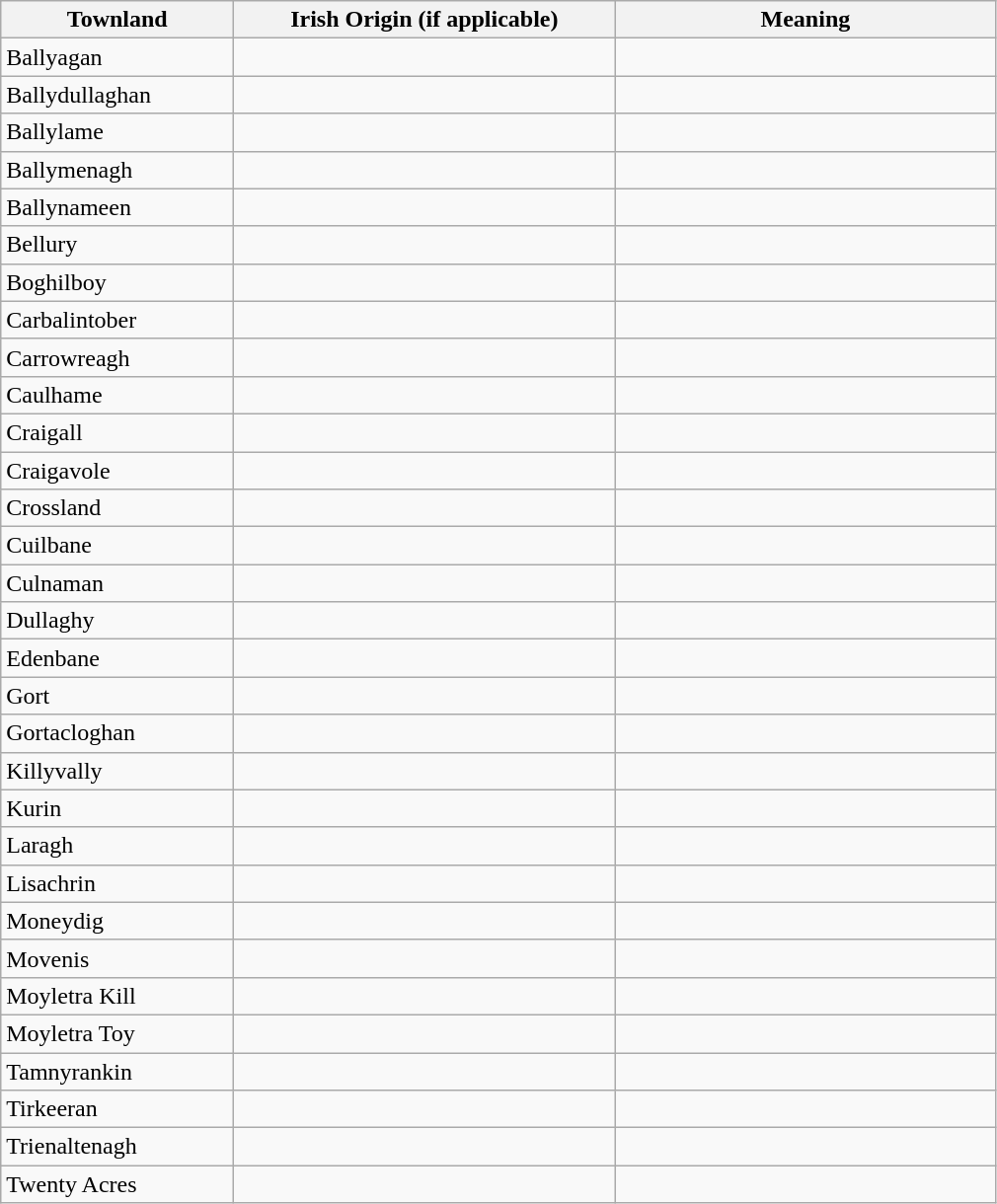<table class="wikitable" style="border:1px solid darkgray;">
<tr>
<th width="150">Townland</th>
<th width="250">Irish Origin (if applicable)</th>
<th width="250">Meaning</th>
</tr>
<tr>
<td>Ballyagan</td>
<td></td>
<td></td>
</tr>
<tr>
<td>Ballydullaghan</td>
<td></td>
<td></td>
</tr>
<tr>
<td>Ballylame</td>
<td></td>
<td></td>
</tr>
<tr>
<td>Ballymenagh</td>
<td></td>
<td></td>
</tr>
<tr>
<td>Ballynameen</td>
<td></td>
<td></td>
</tr>
<tr>
<td>Bellury</td>
<td></td>
<td></td>
</tr>
<tr>
<td>Boghilboy</td>
<td></td>
<td></td>
</tr>
<tr>
<td>Carbalintober</td>
<td></td>
<td></td>
</tr>
<tr>
<td>Carrowreagh</td>
<td></td>
<td></td>
</tr>
<tr>
<td>Caulhame</td>
<td></td>
<td></td>
</tr>
<tr>
<td>Craigall</td>
<td></td>
<td></td>
</tr>
<tr>
<td>Craigavole</td>
<td></td>
<td></td>
</tr>
<tr>
<td>Crossland</td>
<td></td>
<td></td>
</tr>
<tr>
<td>Cuilbane</td>
<td></td>
<td></td>
</tr>
<tr>
<td>Culnaman</td>
<td></td>
<td></td>
</tr>
<tr>
<td>Dullaghy</td>
<td></td>
<td></td>
</tr>
<tr>
<td>Edenbane</td>
<td></td>
<td></td>
</tr>
<tr>
<td>Gort</td>
<td></td>
<td></td>
</tr>
<tr>
<td>Gortacloghan</td>
<td></td>
<td></td>
</tr>
<tr>
<td>Killyvally</td>
<td></td>
<td></td>
</tr>
<tr>
<td>Kurin</td>
<td></td>
<td></td>
</tr>
<tr>
<td>Laragh</td>
<td></td>
<td></td>
</tr>
<tr>
<td>Lisachrin</td>
<td></td>
<td></td>
</tr>
<tr>
<td>Moneydig</td>
<td></td>
<td></td>
</tr>
<tr>
<td>Movenis</td>
<td></td>
<td></td>
</tr>
<tr>
<td>Moyletra Kill</td>
<td></td>
<td></td>
</tr>
<tr>
<td>Moyletra Toy</td>
<td></td>
<td></td>
</tr>
<tr>
<td>Tamnyrankin</td>
<td></td>
<td></td>
</tr>
<tr>
<td>Tirkeeran</td>
<td></td>
<td></td>
</tr>
<tr>
<td>Trienaltenagh</td>
<td></td>
<td></td>
</tr>
<tr>
<td>Twenty Acres</td>
<td></td>
<td></td>
</tr>
</table>
